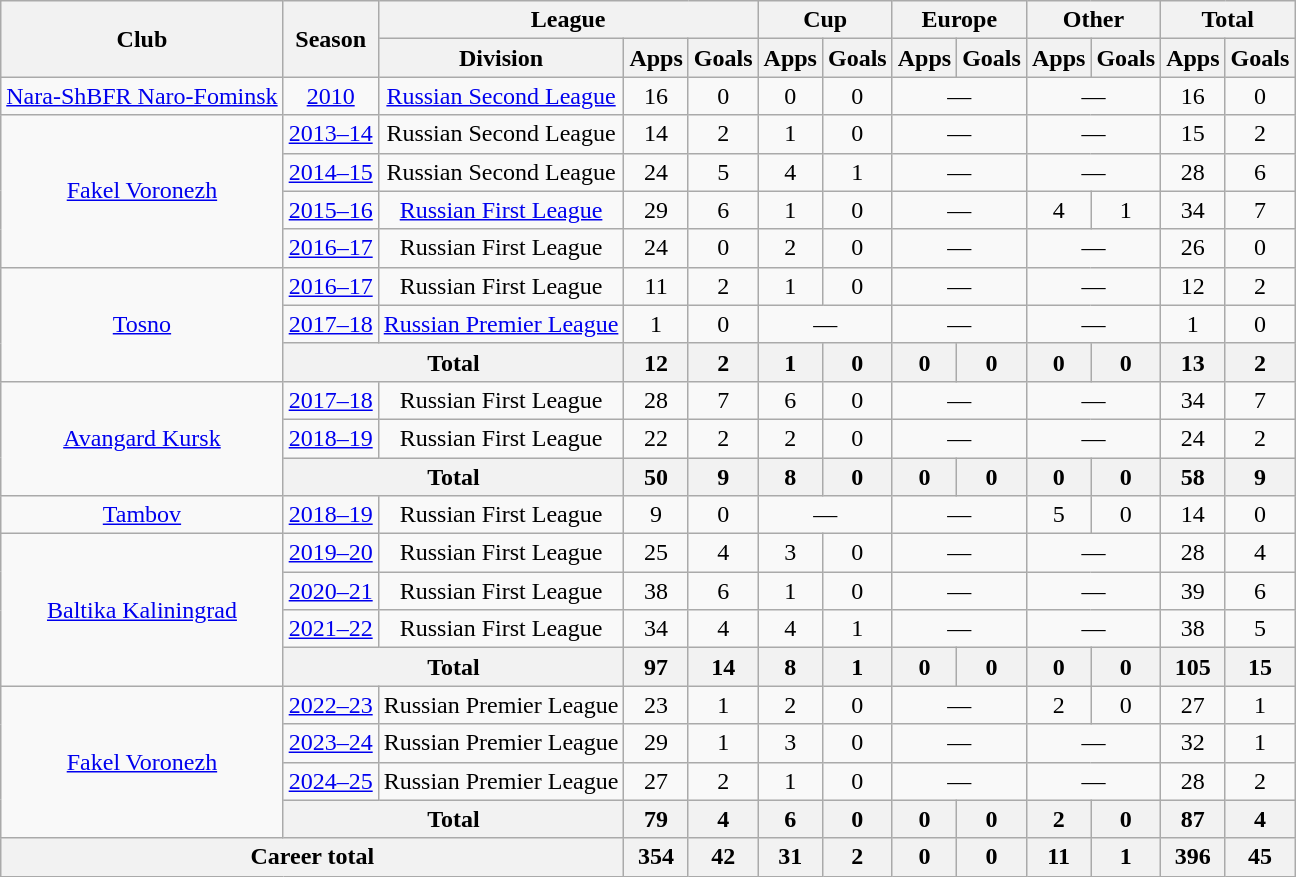<table class="wikitable" style="text-align: center;">
<tr>
<th rowspan="2">Club</th>
<th rowspan="2">Season</th>
<th colspan="3">League</th>
<th colspan="2">Cup</th>
<th colspan="2">Europe</th>
<th colspan="2">Other</th>
<th colspan="2">Total</th>
</tr>
<tr>
<th>Division</th>
<th>Apps</th>
<th>Goals</th>
<th>Apps</th>
<th>Goals</th>
<th>Apps</th>
<th>Goals</th>
<th>Apps</th>
<th>Goals</th>
<th>Apps</th>
<th>Goals</th>
</tr>
<tr>
<td><a href='#'>Nara-ShBFR Naro-Fominsk</a></td>
<td><a href='#'>2010</a></td>
<td><a href='#'>Russian Second League</a></td>
<td>16</td>
<td>0</td>
<td>0</td>
<td>0</td>
<td colspan="2">—</td>
<td colspan="2">—</td>
<td>16</td>
<td>0</td>
</tr>
<tr>
<td rowspan="4"><a href='#'>Fakel Voronezh</a></td>
<td><a href='#'>2013–14</a></td>
<td>Russian Second League</td>
<td>14</td>
<td>2</td>
<td>1</td>
<td>0</td>
<td colspan="2">—</td>
<td colspan="2">—</td>
<td>15</td>
<td>2</td>
</tr>
<tr>
<td><a href='#'>2014–15</a></td>
<td>Russian Second League</td>
<td>24</td>
<td>5</td>
<td>4</td>
<td>1</td>
<td colspan="2">—</td>
<td colspan="2">—</td>
<td>28</td>
<td>6</td>
</tr>
<tr>
<td><a href='#'>2015–16</a></td>
<td><a href='#'>Russian First League</a></td>
<td>29</td>
<td>6</td>
<td>1</td>
<td>0</td>
<td colspan="2">—</td>
<td>4</td>
<td>1</td>
<td>34</td>
<td>7</td>
</tr>
<tr>
<td><a href='#'>2016–17</a></td>
<td>Russian First League</td>
<td>24</td>
<td>0</td>
<td>2</td>
<td>0</td>
<td colspan="2">—</td>
<td colspan="2">—</td>
<td>26</td>
<td>0</td>
</tr>
<tr>
<td rowspan="3"><a href='#'>Tosno</a></td>
<td><a href='#'>2016–17</a></td>
<td>Russian First League</td>
<td>11</td>
<td>2</td>
<td>1</td>
<td>0</td>
<td colspan="2">—</td>
<td colspan="2">—</td>
<td>12</td>
<td>2</td>
</tr>
<tr>
<td><a href='#'>2017–18</a></td>
<td><a href='#'>Russian Premier League</a></td>
<td>1</td>
<td>0</td>
<td colspan="2">—</td>
<td colspan="2">—</td>
<td colspan="2">—</td>
<td>1</td>
<td>0</td>
</tr>
<tr>
<th colspan=2>Total</th>
<th>12</th>
<th>2</th>
<th>1</th>
<th>0</th>
<th>0</th>
<th>0</th>
<th>0</th>
<th>0</th>
<th>13</th>
<th>2</th>
</tr>
<tr>
<td rowspan="3"><a href='#'>Avangard Kursk</a></td>
<td><a href='#'>2017–18</a></td>
<td>Russian First League</td>
<td>28</td>
<td>7</td>
<td>6</td>
<td>0</td>
<td colspan="2">—</td>
<td colspan="2">—</td>
<td>34</td>
<td>7</td>
</tr>
<tr>
<td><a href='#'>2018–19</a></td>
<td>Russian First League</td>
<td>22</td>
<td>2</td>
<td>2</td>
<td>0</td>
<td colspan="2">—</td>
<td colspan="2">—</td>
<td>24</td>
<td>2</td>
</tr>
<tr>
<th colspan=2>Total</th>
<th>50</th>
<th>9</th>
<th>8</th>
<th>0</th>
<th>0</th>
<th>0</th>
<th>0</th>
<th>0</th>
<th>58</th>
<th>9</th>
</tr>
<tr>
<td><a href='#'>Tambov</a></td>
<td><a href='#'>2018–19</a></td>
<td>Russian First League</td>
<td>9</td>
<td>0</td>
<td colspan="2">—</td>
<td colspan="2">—</td>
<td>5</td>
<td>0</td>
<td>14</td>
<td>0</td>
</tr>
<tr>
<td rowspan="4"><a href='#'>Baltika Kaliningrad</a></td>
<td><a href='#'>2019–20</a></td>
<td>Russian First League</td>
<td>25</td>
<td>4</td>
<td>3</td>
<td>0</td>
<td colspan="2">—</td>
<td colspan="2">—</td>
<td>28</td>
<td>4</td>
</tr>
<tr>
<td><a href='#'>2020–21</a></td>
<td>Russian First League</td>
<td>38</td>
<td>6</td>
<td>1</td>
<td>0</td>
<td colspan="2">—</td>
<td colspan="2">—</td>
<td>39</td>
<td>6</td>
</tr>
<tr>
<td><a href='#'>2021–22</a></td>
<td>Russian First League</td>
<td>34</td>
<td>4</td>
<td>4</td>
<td>1</td>
<td colspan="2">—</td>
<td colspan="2">—</td>
<td>38</td>
<td>5</td>
</tr>
<tr>
<th colspan=2>Total</th>
<th>97</th>
<th>14</th>
<th>8</th>
<th>1</th>
<th>0</th>
<th>0</th>
<th>0</th>
<th>0</th>
<th>105</th>
<th>15</th>
</tr>
<tr>
<td rowspan="4"><a href='#'>Fakel Voronezh</a></td>
<td><a href='#'>2022–23</a></td>
<td>Russian Premier League</td>
<td>23</td>
<td>1</td>
<td>2</td>
<td>0</td>
<td colspan="2">—</td>
<td>2</td>
<td>0</td>
<td>27</td>
<td>1</td>
</tr>
<tr>
<td><a href='#'>2023–24</a></td>
<td>Russian Premier League</td>
<td>29</td>
<td>1</td>
<td>3</td>
<td>0</td>
<td colspan="2">—</td>
<td colspan="2">—</td>
<td>32</td>
<td>1</td>
</tr>
<tr>
<td><a href='#'>2024–25</a></td>
<td>Russian Premier League</td>
<td>27</td>
<td>2</td>
<td>1</td>
<td>0</td>
<td colspan="2">—</td>
<td colspan="2">—</td>
<td>28</td>
<td>2</td>
</tr>
<tr>
<th colspan="2">Total</th>
<th>79</th>
<th>4</th>
<th>6</th>
<th>0</th>
<th>0</th>
<th>0</th>
<th>2</th>
<th>0</th>
<th>87</th>
<th>4</th>
</tr>
<tr>
<th colspan="3">Career total</th>
<th>354</th>
<th>42</th>
<th>31</th>
<th>2</th>
<th>0</th>
<th>0</th>
<th>11</th>
<th>1</th>
<th>396</th>
<th>45</th>
</tr>
</table>
